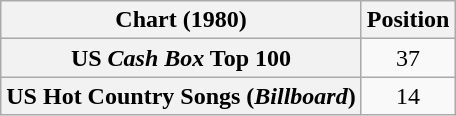<table class="wikitable plainrowheaders sortable" style="text-align:center;">
<tr>
<th scope="col">Chart (1980)</th>
<th scope="col">Position</th>
</tr>
<tr>
<th scope="row">US <em>Cash Box</em> Top 100</th>
<td>37</td>
</tr>
<tr>
<th scope="row">US Hot Country Songs (<em>Billboard</em>)</th>
<td>14</td>
</tr>
</table>
